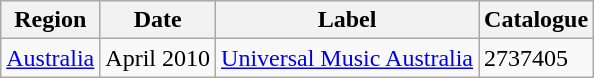<table class="wikitable">
<tr>
<th>Region</th>
<th>Date</th>
<th>Label</th>
<th>Catalogue</th>
</tr>
<tr>
<td><a href='#'>Australia</a></td>
<td>April 2010</td>
<td><a href='#'>Universal Music Australia</a></td>
<td>2737405</td>
</tr>
</table>
